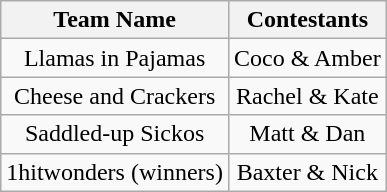<table class="wikitable" style="text-align:center">
<tr valign="top">
<th>Team Name</th>
<th>Contestants</th>
</tr>
<tr>
<td>Llamas in Pajamas</td>
<td>Coco & Amber</td>
</tr>
<tr>
<td>Cheese and Crackers</td>
<td>Rachel & Kate</td>
</tr>
<tr>
<td>Saddled-up Sickos</td>
<td>Matt & Dan</td>
</tr>
<tr>
<td>1hitwonders (winners)</td>
<td>Baxter & Nick</td>
</tr>
</table>
